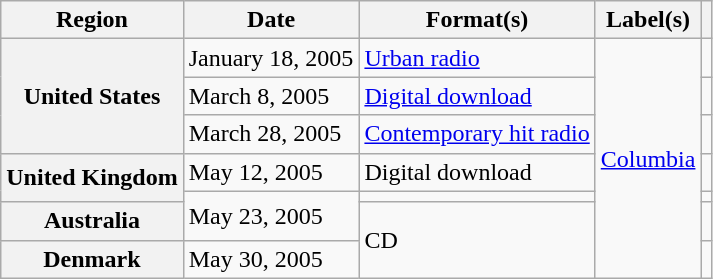<table class="wikitable plainrowheaders">
<tr>
<th scope="col">Region</th>
<th scope="col">Date</th>
<th scope="col">Format(s)</th>
<th scope="col">Label(s)</th>
<th scope="col"></th>
</tr>
<tr>
<th scope="row" rowspan="3">United States</th>
<td>January 18, 2005</td>
<td><a href='#'>Urban radio</a></td>
<td rowspan="7"><a href='#'>Columbia</a></td>
<td></td>
</tr>
<tr>
<td>March 8, 2005</td>
<td><a href='#'>Digital download</a></td>
<td></td>
</tr>
<tr>
<td>March 28, 2005</td>
<td><a href='#'>Contemporary hit radio</a></td>
<td></td>
</tr>
<tr>
<th scope="row" rowspan="2">United Kingdom</th>
<td>May 12, 2005</td>
<td>Digital download</td>
<td></td>
</tr>
<tr>
<td rowspan="2">May 23, 2005</td>
<td></td>
<td></td>
</tr>
<tr>
<th scope="row">Australia</th>
<td rowspan="2">CD</td>
<td></td>
</tr>
<tr>
<th scope="row">Denmark</th>
<td>May 30, 2005</td>
<td></td>
</tr>
</table>
